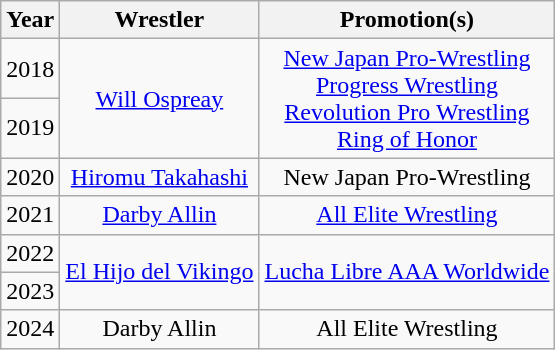<table class="wikitable sortable" style="text-align: center">
<tr>
<th>Year</th>
<th>Wrestler</th>
<th>Promotion(s)</th>
</tr>
<tr>
<td>2018</td>
<td rowspan=2><a href='#'>Will Ospreay</a></td>
<td rowspan=2><a href='#'>New Japan Pro-Wrestling</a><br><a href='#'>Progress Wrestling</a><br><a href='#'>Revolution Pro Wrestling</a><br><a href='#'>Ring of Honor</a></td>
</tr>
<tr>
<td>2019</td>
</tr>
<tr>
<td>2020</td>
<td><a href='#'>Hiromu Takahashi</a></td>
<td>New Japan Pro-Wrestling</td>
</tr>
<tr>
<td>2021</td>
<td><a href='#'>Darby Allin</a></td>
<td><a href='#'>All Elite Wrestling</a></td>
</tr>
<tr>
<td>2022</td>
<td rowspan="2"><a href='#'>El Hijo del Vikingo</a></td>
<td rowspan="2"><a href='#'>Lucha Libre AAA Worldwide</a></td>
</tr>
<tr>
<td>2023</td>
</tr>
<tr>
<td>2024</td>
<td>Darby Allin</td>
<td>All Elite Wrestling</td>
</tr>
</table>
